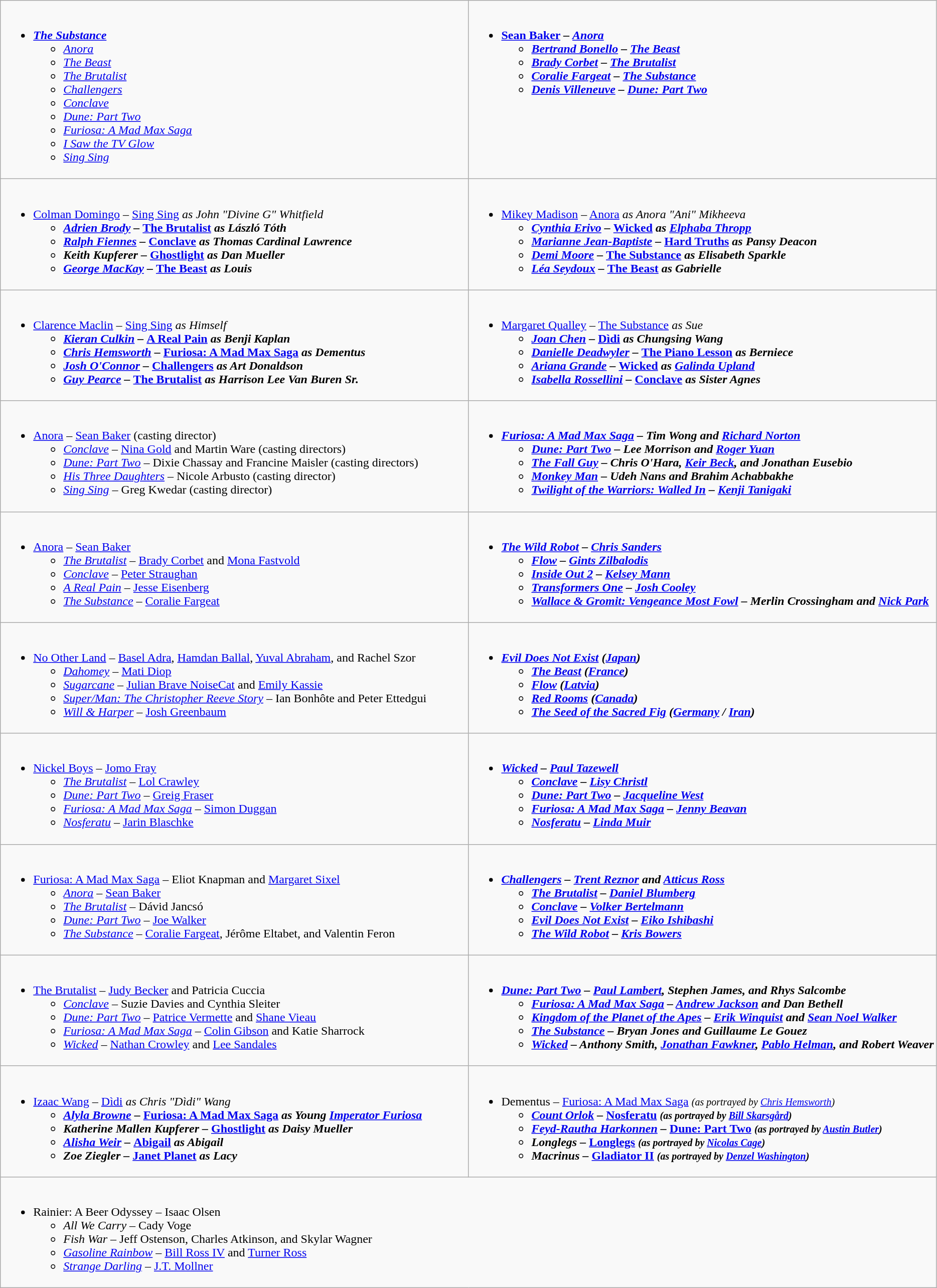<table class="wikitable">
<tr>
<td valign="top" width="50%"><br><ul><li><strong><em><a href='#'>The Substance</a></em></strong><ul><li><em><a href='#'>Anora</a></em></li><li><em><a href='#'>The Beast</a></em></li><li><em><a href='#'>The Brutalist</a></em></li><li><em><a href='#'>Challengers</a></em></li><li><em><a href='#'>Conclave</a></em></li><li><em><a href='#'>Dune: Part Two</a></em></li><li><em><a href='#'>Furiosa: A Mad Max Saga</a></em></li><li><em><a href='#'>I Saw the TV Glow</a></em></li><li><em><a href='#'>Sing Sing</a></em></li></ul></li></ul></td>
<td valign="top" width="50%"><br><ul><li><strong><a href='#'>Sean Baker</a> – <em><a href='#'>Anora</a><strong><em><ul><li><a href='#'>Bertrand Bonello</a> – </em><a href='#'>The Beast</a><em></li><li><a href='#'>Brady Corbet</a> – </em><a href='#'>The Brutalist</a><em></li><li><a href='#'>Coralie Fargeat</a> – </em><a href='#'>The Substance</a><em></li><li><a href='#'>Denis Villeneuve</a> – </em><a href='#'>Dune: Part Two</a><em></li></ul></li></ul></td>
</tr>
<tr>
<td valign="top" width="50%"><br><ul><li></strong><a href='#'>Colman Domingo</a> – </em><a href='#'>Sing Sing</a><em> as John "Divine G" Whitfield<strong><ul><li><a href='#'>Adrien Brody</a> – </em><a href='#'>The Brutalist</a><em> as László Tóth</li><li><a href='#'>Ralph Fiennes</a> – </em><a href='#'>Conclave</a><em> as Thomas Cardinal Lawrence</li><li>Keith Kupferer – </em><a href='#'>Ghostlight</a><em> as Dan Mueller</li><li><a href='#'>George MacKay</a> – </em><a href='#'>The Beast</a><em> as Louis</li></ul></li></ul></td>
<td valign="top" width="50%"><br><ul><li></strong><a href='#'>Mikey Madison</a> – </em><a href='#'>Anora</a><em> as Anora "Ani" Mikheeva<strong><ul><li><a href='#'>Cynthia Erivo</a> – </em><a href='#'>Wicked</a><em> as <a href='#'>Elphaba Thropp</a></li><li><a href='#'>Marianne Jean-Baptiste</a> – </em><a href='#'>Hard Truths</a><em> as Pansy Deacon</li><li><a href='#'>Demi Moore</a> – </em><a href='#'>The Substance</a><em> as Elisabeth Sparkle</li><li><a href='#'>Léa Seydoux</a> – </em><a href='#'>The Beast</a><em> as Gabrielle</li></ul></li></ul></td>
</tr>
<tr>
<td valign="top" width="50%"><br><ul><li></strong><a href='#'>Clarence Maclin</a> – </em><a href='#'>Sing Sing</a><em> as Himself<strong><ul><li><a href='#'>Kieran Culkin</a> – </em><a href='#'>A Real Pain</a><em> as Benji Kaplan</li><li><a href='#'>Chris Hemsworth</a> – </em><a href='#'>Furiosa: A Mad Max Saga</a><em> as Dementus</li><li><a href='#'>Josh O'Connor</a> – </em><a href='#'>Challengers</a><em> as Art Donaldson</li><li><a href='#'>Guy Pearce</a> – </em><a href='#'>The Brutalist</a><em> as Harrison Lee Van Buren Sr.</li></ul></li></ul></td>
<td valign="top" width="50%"><br><ul><li></strong><a href='#'>Margaret Qualley</a> – </em><a href='#'>The Substance</a><em> as Sue<strong><ul><li><a href='#'>Joan Chen</a> – </em><a href='#'>Dìdi</a><em> as Chungsing Wang</li><li><a href='#'>Danielle Deadwyler</a> – </em><a href='#'>The Piano Lesson</a><em> as Berniece</li><li><a href='#'>Ariana Grande</a> – </em><a href='#'>Wicked</a><em> as <a href='#'>Galinda Upland</a></li><li><a href='#'>Isabella Rossellini</a> – </em><a href='#'>Conclave</a><em> as Sister Agnes</li></ul></li></ul></td>
</tr>
<tr>
<td valign="top" width="50%"><br><ul><li></em></strong><a href='#'>Anora</a></em> – <a href='#'>Sean Baker</a> (casting director)</strong><ul><li><em><a href='#'>Conclave</a></em> – <a href='#'>Nina Gold</a> and Martin Ware (casting directors)</li><li><em><a href='#'>Dune: Part Two</a></em> – Dixie Chassay and Francine Maisler (casting directors)</li><li><em><a href='#'>His Three Daughters</a></em> – Nicole Arbusto (casting director)</li><li><em><a href='#'>Sing Sing</a></em> – Greg Kwedar (casting director)</li></ul></li></ul></td>
<td valign="top" width="50%"><br><ul><li><strong><em><a href='#'>Furiosa: A Mad Max Saga</a><em> – Tim Wong and <a href='#'>Richard Norton</a><strong><ul><li></em><a href='#'>Dune: Part Two</a><em> – Lee Morrison and <a href='#'>Roger Yuan</a></li><li></em><a href='#'>The Fall Guy</a><em> – Chris O'Hara, <a href='#'>Keir Beck</a>, and Jonathan Eusebio</li><li></em><a href='#'>Monkey Man</a><em> – Udeh Nans and Brahim Achabbakhe</li><li></em><a href='#'>Twilight of the Warriors: Walled In</a><em> – <a href='#'>Kenji Tanigaki</a></li></ul></li></ul></td>
</tr>
<tr>
<td valign="top" width="50%"><br><ul><li></em></strong><a href='#'>Anora</a></em> – <a href='#'>Sean Baker</a></strong><ul><li><em><a href='#'>The Brutalist</a></em> – <a href='#'>Brady Corbet</a> and <a href='#'>Mona Fastvold</a></li><li><em><a href='#'>Conclave</a></em> – <a href='#'>Peter Straughan</a></li><li><em><a href='#'>A Real Pain</a></em> – <a href='#'>Jesse Eisenberg</a></li><li><em><a href='#'>The Substance</a></em> – <a href='#'>Coralie Fargeat</a></li></ul></li></ul></td>
<td valign="top" width="50%"><br><ul><li><strong><em><a href='#'>The Wild Robot</a><em> – <a href='#'>Chris Sanders</a><strong><ul><li></em><a href='#'>Flow</a><em> – <a href='#'>Gints Zilbalodis</a></li><li></em><a href='#'>Inside Out 2</a><em> – <a href='#'>Kelsey Mann</a></li><li></em><a href='#'>Transformers One</a><em> – <a href='#'>Josh Cooley</a></li><li></em><a href='#'>Wallace & Gromit: Vengeance Most Fowl</a><em> – Merlin Crossingham and <a href='#'>Nick Park</a></li></ul></li></ul></td>
</tr>
<tr>
<td valign="top" width="50%"><br><ul><li></em></strong><a href='#'>No Other Land</a></em> – <a href='#'>Basel Adra</a>, <a href='#'>Hamdan Ballal</a>, <a href='#'>Yuval Abraham</a>, and Rachel Szor</strong><ul><li><em><a href='#'>Dahomey</a></em> – <a href='#'>Mati Diop</a></li><li><em><a href='#'>Sugarcane</a></em> – <a href='#'>Julian Brave NoiseCat</a> and <a href='#'>Emily Kassie</a></li><li><em><a href='#'>Super/Man: The Christopher Reeve Story</a></em> – Ian Bonhôte and Peter Ettedgui</li><li><em><a href='#'>Will & Harper</a></em> – <a href='#'>Josh Greenbaum</a></li></ul></li></ul></td>
<td valign="top" width="50%"><br><ul><li><strong><em><a href='#'>Evil Does Not Exist</a><em> (<a href='#'>Japan</a>)<strong><ul><li></em><a href='#'>The Beast</a><em> (<a href='#'>France</a>)</li><li></em><a href='#'>Flow</a><em> (<a href='#'>Latvia</a>)</li><li></em><a href='#'>Red Rooms</a><em> (<a href='#'>Canada</a>)</li><li></em><a href='#'>The Seed of the Sacred Fig</a><em> (<a href='#'>Germany</a> / <a href='#'>Iran</a>)</li></ul></li></ul></td>
</tr>
<tr>
<td valign="top" width="50%"><br><ul><li></em></strong><a href='#'>Nickel Boys</a></em> – <a href='#'>Jomo Fray</a></strong><ul><li><em><a href='#'>The Brutalist</a></em> – <a href='#'>Lol Crawley</a></li><li><em><a href='#'>Dune: Part Two</a></em> – <a href='#'>Greig Fraser</a></li><li><em><a href='#'>Furiosa: A Mad Max Saga</a></em> – <a href='#'>Simon Duggan</a></li><li><em><a href='#'>Nosferatu</a></em> – <a href='#'>Jarin Blaschke</a></li></ul></li></ul></td>
<td valign="top" width="50%"><br><ul><li><strong><em><a href='#'>Wicked</a><em> – <a href='#'>Paul Tazewell</a><strong><ul><li></em><a href='#'>Conclave</a><em> – <a href='#'>Lisy Christl</a></li><li></em><a href='#'>Dune: Part Two</a><em> – <a href='#'>Jacqueline West</a></li><li></em><a href='#'>Furiosa: A Mad Max Saga</a><em> – <a href='#'>Jenny Beavan</a></li><li></em><a href='#'>Nosferatu</a><em> – <a href='#'>Linda Muir</a></li></ul></li></ul></td>
</tr>
<tr>
<td valign="top" width="50%"><br><ul><li></em></strong><a href='#'>Furiosa: A Mad Max Saga</a></em> – Eliot Knapman and <a href='#'>Margaret Sixel</a></strong><ul><li><em><a href='#'>Anora</a></em> – <a href='#'>Sean Baker</a></li><li><em><a href='#'>The Brutalist</a></em> – Dávid Jancsó</li><li><em><a href='#'>Dune: Part Two</a></em> – <a href='#'>Joe Walker</a></li><li><em><a href='#'>The Substance</a></em> – <a href='#'>Coralie Fargeat</a>, Jérôme Eltabet, and Valentin Feron</li></ul></li></ul></td>
<td valign="top" width="50%"><br><ul><li><strong><em><a href='#'>Challengers</a><em> – <a href='#'>Trent Reznor</a> and <a href='#'>Atticus Ross</a><strong><ul><li></em><a href='#'>The Brutalist</a><em> – <a href='#'>Daniel Blumberg</a></li><li></em><a href='#'>Conclave</a><em> – <a href='#'>Volker Bertelmann</a></li><li></em><a href='#'>Evil Does Not Exist</a><em> – <a href='#'>Eiko Ishibashi</a></li><li></em><a href='#'>The Wild Robot</a><em> – <a href='#'>Kris Bowers</a></li></ul></li></ul></td>
</tr>
<tr>
<td valign="top" width="50%"><br><ul><li></em></strong><a href='#'>The Brutalist</a></em> – <a href='#'>Judy Becker</a> and Patricia Cuccia</strong><ul><li><em><a href='#'>Conclave</a></em> – Suzie Davies and Cynthia Sleiter</li><li><em><a href='#'>Dune: Part Two</a></em> – <a href='#'>Patrice Vermette</a> and <a href='#'>Shane Vieau</a></li><li><em><a href='#'>Furiosa: A Mad Max Saga</a></em> – <a href='#'>Colin Gibson</a> and Katie Sharrock</li><li><em><a href='#'>Wicked</a></em> – <a href='#'>Nathan Crowley</a> and <a href='#'>Lee Sandales</a></li></ul></li></ul></td>
<td valign="top" width="50%"><br><ul><li><strong><em><a href='#'>Dune: Part Two</a><em> – <a href='#'>Paul Lambert</a>, Stephen James, and Rhys Salcombe<strong><ul><li></em><a href='#'>Furiosa: A Mad Max Saga</a><em> – <a href='#'>Andrew Jackson</a> and Dan Bethell</li><li></em><a href='#'>Kingdom of the Planet of the Apes</a><em> – <a href='#'>Erik Winquist</a> and <a href='#'>Sean Noel Walker</a></li><li></em><a href='#'>The Substance</a><em> – Bryan Jones and Guillaume Le Gouez</li><li></em><a href='#'>Wicked</a><em> – Anthony Smith, <a href='#'>Jonathan Fawkner</a>, <a href='#'>Pablo Helman</a>, and Robert Weaver</li></ul></li></ul></td>
</tr>
<tr>
<td valign="top" width="50%"><br><ul><li></strong><a href='#'>Izaac Wang</a> – </em><a href='#'>Dìdi</a><em> as Chris "Dìdi" Wang<strong><ul><li><a href='#'>Alyla Browne</a> – </em><a href='#'>Furiosa: A Mad Max Saga</a><em> as Young <a href='#'>Imperator Furiosa</a></li><li>Katherine Mallen Kupferer – </em><a href='#'>Ghostlight</a><em> as Daisy Mueller</li><li><a href='#'>Alisha Weir</a> – </em><a href='#'>Abigail</a><em> as Abigail</li><li>Zoe Ziegler – </em><a href='#'>Janet Planet</a><em> as Lacy</li></ul></li></ul></td>
<td valign="top" width="50%"><br><ul><li></strong>Dementus – </em><a href='#'>Furiosa: A Mad Max Saga</a><em> <small>(as portrayed by <a href='#'>Chris Hemsworth</a>)</small><strong><ul><li><a href='#'>Count Orlok</a> – </em><a href='#'>Nosferatu</a><em> <small>(as portrayed by <a href='#'>Bill Skarsgård</a>)</small></li><li><a href='#'>Feyd-Rautha Harkonnen</a> – </em><a href='#'>Dune: Part Two</a><em> <small>(as portrayed by <a href='#'>Austin Butler</a>)</small></li><li>Longlegs – </em><a href='#'>Longlegs</a><em> <small>(as portrayed by <a href='#'>Nicolas Cage</a>)</small></li><li>Macrinus – </em><a href='#'>Gladiator II</a><em> <small>(as portrayed by <a href='#'>Denzel Washington</a>)</small></li></ul></li></ul></td>
</tr>
<tr>
<td valign="top" width="50%" colspan="2"><br><ul><li></em></strong>Rainier: A Beer Odyssey</em> – Isaac Olsen</strong><ul><li><em>All We Carry</em> – Cady Voge</li><li><em>Fish War</em> – Jeff Ostenson, Charles Atkinson, and Skylar Wagner</li><li><em><a href='#'>Gasoline Rainbow</a></em> – <a href='#'>Bill Ross IV</a> and <a href='#'>Turner Ross</a></li><li><em><a href='#'>Strange Darling</a></em> – <a href='#'>J.T. Mollner</a></li></ul></li></ul></td>
</tr>
</table>
